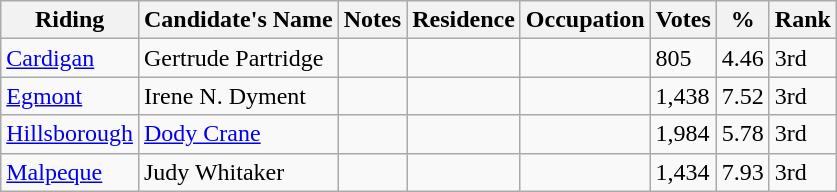<table class="wikitable sortable">
<tr>
<th>Riding<br></th>
<th>Candidate's Name</th>
<th>Notes</th>
<th>Residence</th>
<th>Occupation</th>
<th>Votes</th>
<th>%</th>
<th>Rank</th>
</tr>
<tr>
<td><a href='#'>Cardigan</a></td>
<td>Gertrude Partridge</td>
<td></td>
<td></td>
<td></td>
<td>805</td>
<td>4.46</td>
<td>3rd</td>
</tr>
<tr>
<td><a href='#'>Egmont</a></td>
<td>Irene N. Dyment</td>
<td></td>
<td></td>
<td></td>
<td>1,438</td>
<td>7.52</td>
<td>3rd</td>
</tr>
<tr>
<td><a href='#'>Hillsborough</a></td>
<td><a href='#'>Dody Crane</a></td>
<td></td>
<td></td>
<td></td>
<td>1,984</td>
<td>5.78</td>
<td>3rd</td>
</tr>
<tr>
<td><a href='#'>Malpeque</a></td>
<td>Judy Whitaker</td>
<td></td>
<td></td>
<td></td>
<td>1,434</td>
<td>7.93</td>
<td>3rd</td>
</tr>
</table>
